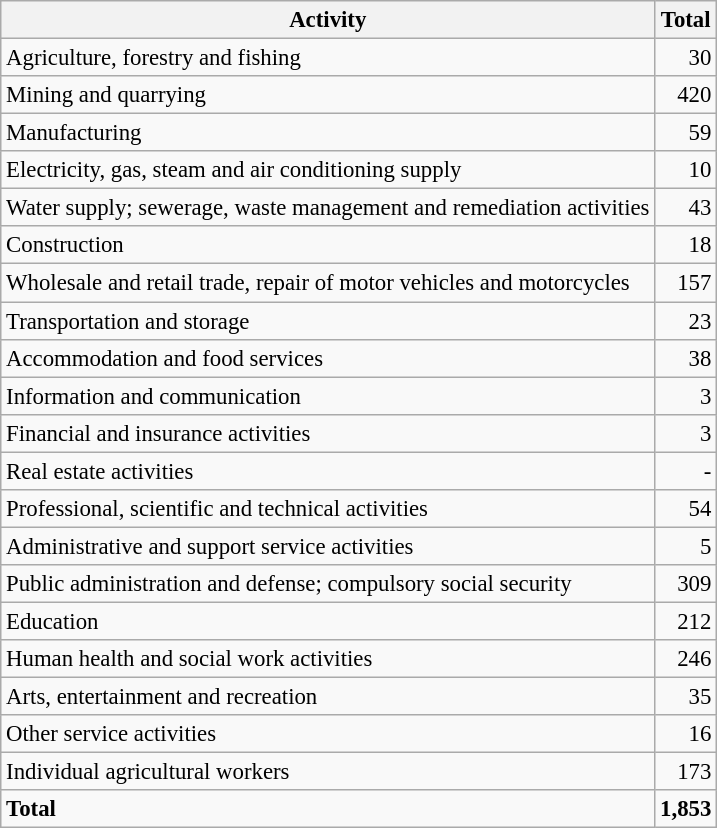<table class="wikitable sortable" style="font-size:95%;">
<tr>
<th>Activity</th>
<th>Total</th>
</tr>
<tr>
<td>Agriculture, forestry and fishing</td>
<td align="right">30</td>
</tr>
<tr>
<td>Mining and quarrying</td>
<td align="right">420</td>
</tr>
<tr>
<td>Manufacturing</td>
<td align="right">59</td>
</tr>
<tr>
<td>Electricity, gas, steam and air conditioning supply</td>
<td align="right">10</td>
</tr>
<tr>
<td>Water supply; sewerage, waste management and remediation activities</td>
<td align="right">43</td>
</tr>
<tr>
<td>Construction</td>
<td align="right">18</td>
</tr>
<tr>
<td>Wholesale and retail trade, repair of motor vehicles and motorcycles</td>
<td align="right">157</td>
</tr>
<tr>
<td>Transportation and storage</td>
<td align="right">23</td>
</tr>
<tr>
<td>Accommodation and food services</td>
<td align="right">38</td>
</tr>
<tr>
<td>Information and communication</td>
<td align="right">3</td>
</tr>
<tr>
<td>Financial and insurance activities</td>
<td align="right">3</td>
</tr>
<tr>
<td>Real estate activities</td>
<td align="right">-</td>
</tr>
<tr>
<td>Professional, scientific and technical activities</td>
<td align="right">54</td>
</tr>
<tr>
<td>Administrative and support service activities</td>
<td align="right">5</td>
</tr>
<tr>
<td>Public administration and defense; compulsory social security</td>
<td align="right">309</td>
</tr>
<tr>
<td>Education</td>
<td align="right">212</td>
</tr>
<tr>
<td>Human health and social work activities</td>
<td align="right">246</td>
</tr>
<tr>
<td>Arts, entertainment and recreation</td>
<td align="right">35</td>
</tr>
<tr>
<td>Other service activities</td>
<td align="right">16</td>
</tr>
<tr>
<td>Individual agricultural workers</td>
<td align="right">173</td>
</tr>
<tr class="sortbottom">
<td><strong>Total</strong></td>
<td align="right"><strong>1,853</strong></td>
</tr>
</table>
